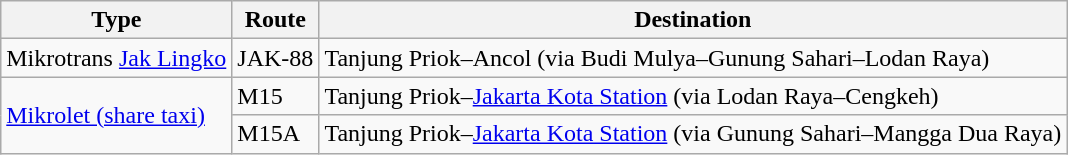<table class="wikitable">
<tr>
<th>Type</th>
<th>Route</th>
<th>Destination</th>
</tr>
<tr>
<td>Mikrotrans <a href='#'>Jak Lingko</a></td>
<td>JAK-88</td>
<td>Tanjung Priok–Ancol (via Budi Mulya–Gunung Sahari–Lodan Raya)</td>
</tr>
<tr>
<td rowspan="2"><a href='#'>Mikrolet (share taxi)</a></td>
<td>M15</td>
<td>Tanjung Priok–<a href='#'>Jakarta Kota Station</a> (via Lodan Raya–Cengkeh)</td>
</tr>
<tr>
<td>M15A</td>
<td>Tanjung Priok–<a href='#'>Jakarta Kota Station</a> (via Gunung Sahari–Mangga Dua Raya)</td>
</tr>
</table>
